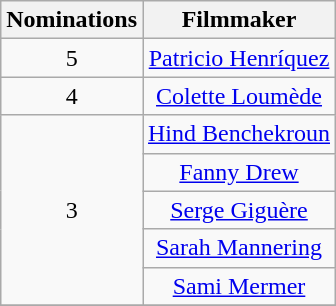<table class="wikitable" style="text-align:center;">
<tr>
<th scope="col" width="10">Nominations</th>
<th scope="col" align="center">Filmmaker</th>
</tr>
<tr>
<td rowspan="1" style="text-align:center;">5</td>
<td><a href='#'>Patricio Henríquez</a></td>
</tr>
<tr>
<td rowspan="1" style="text-align:center;">4</td>
<td><a href='#'>Colette Loumède</a></td>
</tr>
<tr>
<td rowspan="5" style="text-align:center;">3</td>
<td><a href='#'>Hind Benchekroun</a></td>
</tr>
<tr>
<td><a href='#'>Fanny Drew</a></td>
</tr>
<tr>
<td><a href='#'>Serge Giguère</a></td>
</tr>
<tr>
<td><a href='#'>Sarah Mannering</a></td>
</tr>
<tr>
<td><a href='#'>Sami Mermer</a></td>
</tr>
<tr>
</tr>
</table>
